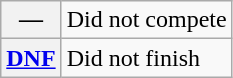<table class="wikitable">
<tr>
<th scope="row">—</th>
<td>Did not compete</td>
</tr>
<tr>
<th scope="row"><a href='#'>DNF</a></th>
<td>Did not finish</td>
</tr>
</table>
